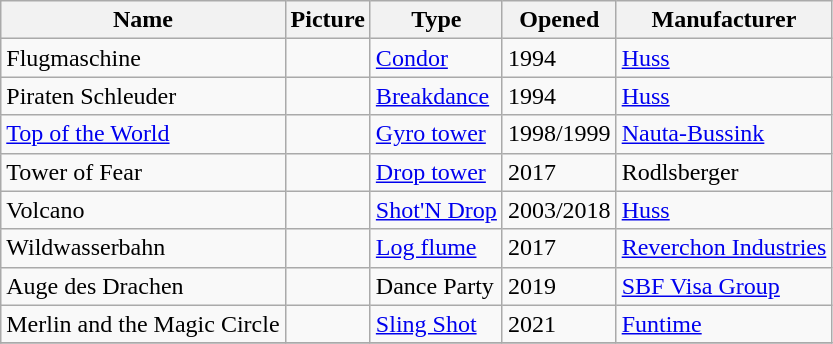<table class="sortable wikitable">
<tr>
<th>Name</th>
<th>Picture</th>
<th>Type</th>
<th>Opened</th>
<th>Manufacturer</th>
</tr>
<tr>
<td>Flugmaschine</td>
<td> </td>
<td><a href='#'>Condor</a></td>
<td>1994</td>
<td><a href='#'>Huss</a></td>
</tr>
<tr>
<td>Piraten Schleuder</td>
<td></td>
<td><a href='#'>Breakdance</a></td>
<td>1994</td>
<td><a href='#'>Huss</a></td>
</tr>
<tr>
<td><a href='#'>Top of the World</a></td>
<td> </td>
<td><a href='#'>Gyro tower</a></td>
<td>1998/1999</td>
<td><a href='#'>Nauta-Bussink</a></td>
</tr>
<tr>
<td>Tower of Fear</td>
<td></td>
<td><a href='#'>Drop tower</a></td>
<td>2017</td>
<td>Rodlsberger</td>
</tr>
<tr>
<td>Volcano</td>
<td> </td>
<td><a href='#'>Shot'N Drop</a></td>
<td>2003/2018</td>
<td><a href='#'>Huss</a></td>
</tr>
<tr>
<td>Wildwasserbahn</td>
<td> </td>
<td><a href='#'>Log flume</a></td>
<td>2017</td>
<td><a href='#'>Reverchon Industries</a></td>
</tr>
<tr>
<td>Auge des Drachen</td>
<td></td>
<td>Dance Party</td>
<td>2019</td>
<td><a href='#'>SBF Visa Group</a></td>
</tr>
<tr>
<td>Merlin and the Magic Circle</td>
<td></td>
<td><a href='#'>Sling Shot</a></td>
<td>2021</td>
<td><a href='#'>Funtime</a></td>
</tr>
<tr>
</tr>
</table>
